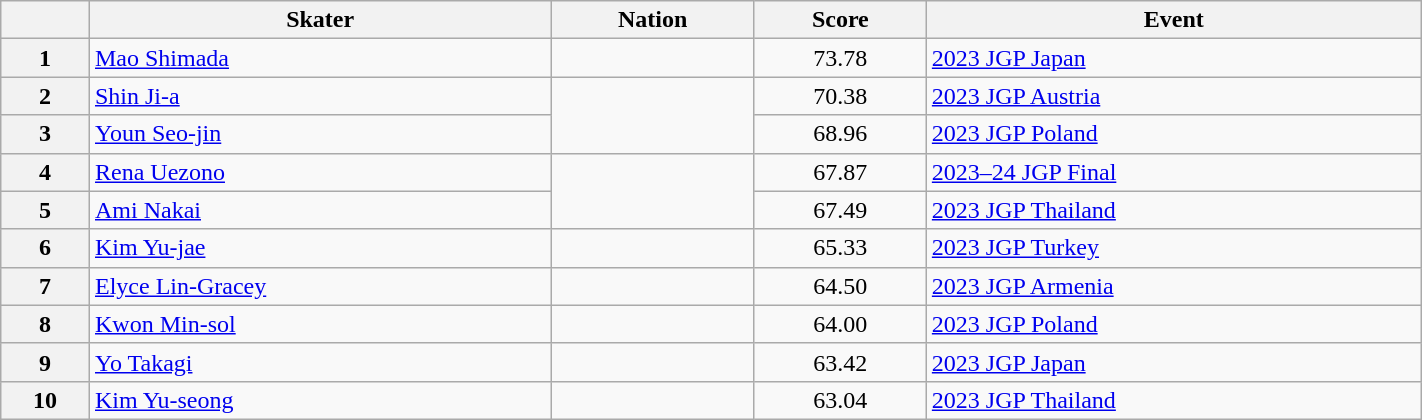<table class="wikitable sortable" style="text-align:left; width:75%">
<tr>
<th scope="col"></th>
<th scope="col">Skater</th>
<th scope="col">Nation</th>
<th scope="col">Score</th>
<th scope="col">Event</th>
</tr>
<tr>
<th scope="row">1</th>
<td><a href='#'>Mao Shimada</a></td>
<td></td>
<td style="text-align:center;">73.78</td>
<td><a href='#'>2023 JGP Japan</a></td>
</tr>
<tr>
<th scope="row">2</th>
<td><a href='#'>Shin Ji-a</a></td>
<td rowspan="2"></td>
<td style="text-align:center;">70.38</td>
<td><a href='#'>2023 JGP Austria</a></td>
</tr>
<tr>
<th scope="row">3</th>
<td><a href='#'>Youn Seo-jin</a></td>
<td style="text-align:center;">68.96</td>
<td><a href='#'>2023 JGP Poland</a></td>
</tr>
<tr>
<th scope="row">4</th>
<td><a href='#'>Rena Uezono</a></td>
<td rowspan="2"></td>
<td style="text-align:center;">67.87</td>
<td><a href='#'>2023–24 JGP Final</a></td>
</tr>
<tr>
<th scope="row">5</th>
<td><a href='#'>Ami Nakai</a></td>
<td style="text-align:center;">67.49</td>
<td><a href='#'>2023 JGP Thailand</a></td>
</tr>
<tr>
<th scope="row">6</th>
<td><a href='#'>Kim Yu-jae</a></td>
<td></td>
<td style="text-align:center;">65.33</td>
<td><a href='#'>2023 JGP Turkey</a></td>
</tr>
<tr>
<th scope="row">7</th>
<td><a href='#'>Elyce Lin-Gracey</a></td>
<td></td>
<td style="text-align:center;">64.50</td>
<td><a href='#'>2023 JGP Armenia</a></td>
</tr>
<tr>
<th scope="row">8</th>
<td><a href='#'>Kwon Min-sol</a></td>
<td></td>
<td style="text-align:center;">64.00</td>
<td><a href='#'>2023 JGP Poland</a></td>
</tr>
<tr>
<th scope="row">9</th>
<td><a href='#'>Yo Takagi</a></td>
<td></td>
<td style="text-align:center;">63.42</td>
<td><a href='#'>2023 JGP Japan</a></td>
</tr>
<tr>
<th scope="row">10</th>
<td><a href='#'>Kim Yu-seong</a></td>
<td></td>
<td style="text-align:center;">63.04</td>
<td><a href='#'>2023 JGP Thailand</a></td>
</tr>
</table>
